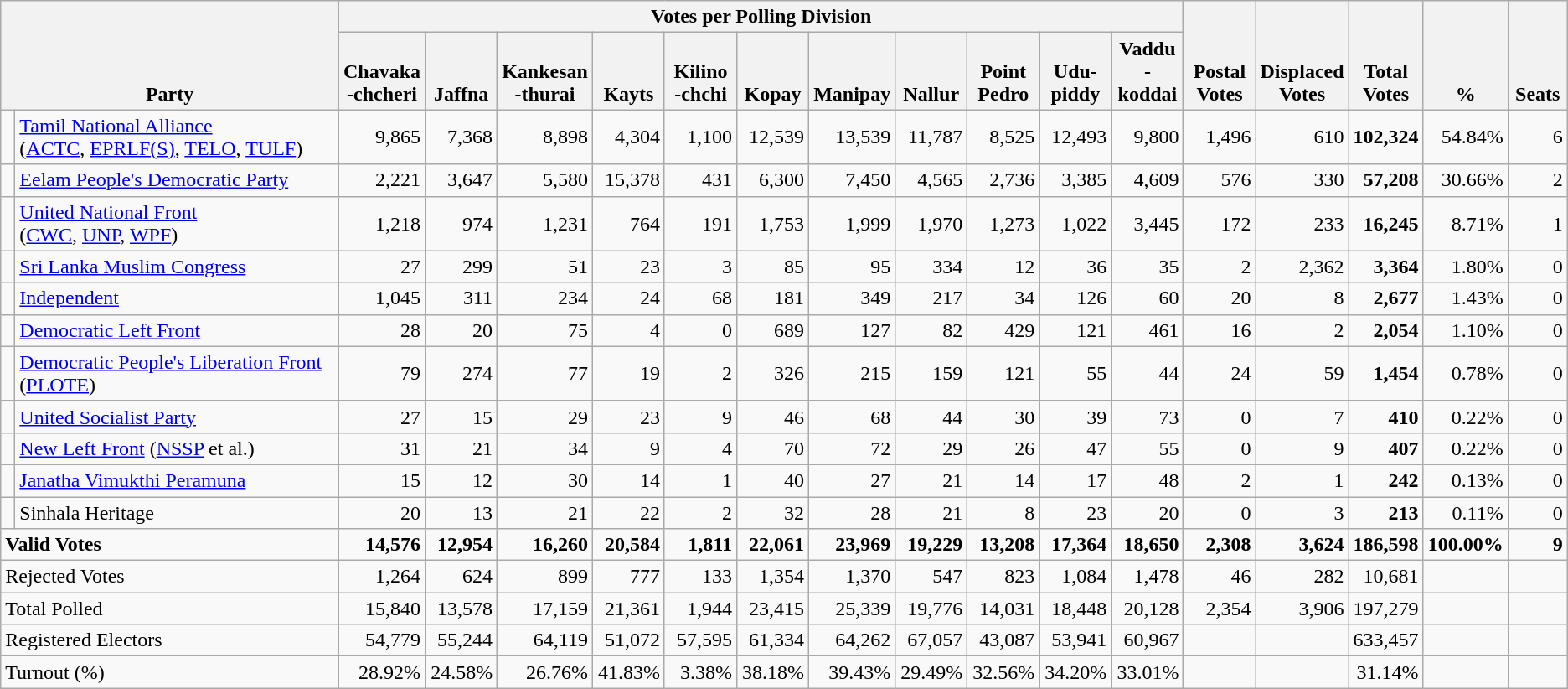<table class="wikitable" border="1" style="text-align:right;">
<tr>
<th align=left valign=bottom rowspan=2 colspan=2>Party</th>
<th colspan=11>Votes per Polling Division</th>
<th align=center valign=bottom rowspan=2 width="50">Postal<br>Votes</th>
<th align=center valign=bottom rowspan=2 width="50">Displaced<br>Votes</th>
<th align=center valign=bottom rowspan=2 width="50">Total Votes</th>
<th align=center valign=bottom rowspan=2 width="50">%</th>
<th align=center valign=bottom rowspan=2 width="40">Seats</th>
</tr>
<tr>
<th align=center valign=bottom width="50">Chavaka<br>-chcheri</th>
<th align=center valign=bottom width="50">Jaffna</th>
<th align=center valign=bottom width="50">Kankesan<br>-thurai</th>
<th align=center valign=bottom width="50">Kayts</th>
<th align=center valign=bottom width="50">Kilino<br>-chchi</th>
<th align=center valign=bottom width="50">Kopay</th>
<th align=center valign=bottom width="50">Manipay</th>
<th align=center valign=bottom width="50">Nallur</th>
<th align=center valign=bottom width="50">Point<br>Pedro</th>
<th align=center valign=bottom width="50">Udu-<br>piddy</th>
<th align=center valign=bottom width="50">Vaddu<br>-koddai</th>
</tr>
<tr>
<td bgcolor=> </td>
<td align=left><a href='#'>Tamil National Alliance</a><br>(<a href='#'>ACTC</a>, <a href='#'>EPRLF(S)</a>, <a href='#'>TELO</a>, <a href='#'>TULF</a>)</td>
<td>9,865</td>
<td>7,368</td>
<td>8,898</td>
<td>4,304</td>
<td>1,100</td>
<td>12,539</td>
<td>13,539</td>
<td>11,787</td>
<td>8,525</td>
<td>12,493</td>
<td>9,800</td>
<td>1,496</td>
<td>610</td>
<td><strong>102,324</strong></td>
<td>54.84%</td>
<td>6</td>
</tr>
<tr>
<td bgcolor=> </td>
<td align=left><a href='#'>Eelam People's Democratic Party</a></td>
<td>2,221</td>
<td>3,647</td>
<td>5,580</td>
<td>15,378</td>
<td>431</td>
<td>6,300</td>
<td>7,450</td>
<td>4,565</td>
<td>2,736</td>
<td>3,385</td>
<td>4,609</td>
<td>576</td>
<td>330</td>
<td><strong>57,208</strong></td>
<td>30.66%</td>
<td>2</td>
</tr>
<tr>
<td bgcolor=> </td>
<td align=left><a href='#'>United National Front</a><br>(<a href='#'>CWC</a>, <a href='#'>UNP</a>, <a href='#'>WPF</a>)</td>
<td>1,218</td>
<td>974</td>
<td>1,231</td>
<td>764</td>
<td>191</td>
<td>1,753</td>
<td>1,999</td>
<td>1,970</td>
<td>1,273</td>
<td>1,022</td>
<td>3,445</td>
<td>172</td>
<td>233</td>
<td><strong>16,245</strong></td>
<td>8.71%</td>
<td>1</td>
</tr>
<tr>
<td bgcolor=> </td>
<td align=left><a href='#'>Sri Lanka Muslim Congress</a></td>
<td>27</td>
<td>299</td>
<td>51</td>
<td>23</td>
<td>3</td>
<td>85</td>
<td>95</td>
<td>334</td>
<td>12</td>
<td>36</td>
<td>35</td>
<td>2</td>
<td>2,362</td>
<td><strong>3,364</strong></td>
<td>1.80%</td>
<td>0</td>
</tr>
<tr>
<td bgcolor=> </td>
<td align=left><a href='#'>Independent</a></td>
<td>1,045</td>
<td>311</td>
<td>234</td>
<td>24</td>
<td>68</td>
<td>181</td>
<td>349</td>
<td>217</td>
<td>34</td>
<td>126</td>
<td>60</td>
<td>20</td>
<td>8</td>
<td><strong>2,677</strong></td>
<td>1.43%</td>
<td>0</td>
</tr>
<tr>
<td bgcolor=> </td>
<td align=left><a href='#'>Democratic Left Front</a></td>
<td>28</td>
<td>20</td>
<td>75</td>
<td>4</td>
<td>0</td>
<td>689</td>
<td>127</td>
<td>82</td>
<td>429</td>
<td>121</td>
<td>461</td>
<td>16</td>
<td>2</td>
<td><strong>2,054</strong></td>
<td>1.10%</td>
<td>0</td>
</tr>
<tr>
<td bgcolor=> </td>
<td align=left><a href='#'>Democratic People's Liberation Front</a> (<a href='#'>PLOTE</a>)</td>
<td>79</td>
<td>274</td>
<td>77</td>
<td>19</td>
<td>2</td>
<td>326</td>
<td>215</td>
<td>159</td>
<td>121</td>
<td>55</td>
<td>44</td>
<td>24</td>
<td>59</td>
<td><strong>1,454</strong></td>
<td>0.78%</td>
<td>0</td>
</tr>
<tr>
<td bgcolor=> </td>
<td align=left><a href='#'>United Socialist Party</a></td>
<td>27</td>
<td>15</td>
<td>29</td>
<td>23</td>
<td>9</td>
<td>46</td>
<td>68</td>
<td>44</td>
<td>30</td>
<td>39</td>
<td>73</td>
<td>0</td>
<td>7</td>
<td><strong>410</strong></td>
<td>0.22%</td>
<td>0</td>
</tr>
<tr>
<td bgcolor=> </td>
<td align=left><a href='#'>New Left Front</a> (<a href='#'>NSSP</a> et al.)</td>
<td>31</td>
<td>21</td>
<td>34</td>
<td>9</td>
<td>4</td>
<td>70</td>
<td>72</td>
<td>29</td>
<td>26</td>
<td>47</td>
<td>55</td>
<td>0</td>
<td>9</td>
<td><strong>407</strong></td>
<td>0.22%</td>
<td>0</td>
</tr>
<tr>
<td bgcolor=> </td>
<td align=left><a href='#'>Janatha Vimukthi Peramuna</a></td>
<td>15</td>
<td>12</td>
<td>30</td>
<td>14</td>
<td>1</td>
<td>40</td>
<td>27</td>
<td>21</td>
<td>14</td>
<td>17</td>
<td>48</td>
<td>2</td>
<td>1</td>
<td><strong>242</strong></td>
<td>0.13%</td>
<td>0</td>
</tr>
<tr>
<td></td>
<td align=left>Sinhala Heritage</td>
<td>20</td>
<td>13</td>
<td>21</td>
<td>22</td>
<td>2</td>
<td>32</td>
<td>28</td>
<td>21</td>
<td>8</td>
<td>23</td>
<td>20</td>
<td>0</td>
<td>3</td>
<td><strong>213</strong></td>
<td>0.11%</td>
<td>0</td>
</tr>
<tr>
<td align=left colspan=2><strong>Valid Votes</strong></td>
<td><strong>14,576</strong></td>
<td><strong>12,954</strong></td>
<td><strong>16,260</strong></td>
<td><strong>20,584</strong></td>
<td><strong>1,811</strong></td>
<td><strong>22,061</strong></td>
<td><strong>23,969</strong></td>
<td><strong>19,229</strong></td>
<td><strong>13,208</strong></td>
<td><strong>17,364</strong></td>
<td><strong>18,650</strong></td>
<td><strong>2,308</strong></td>
<td><strong>3,624</strong></td>
<td><strong>186,598</strong></td>
<td><strong>100.00%</strong></td>
<td><strong>9</strong></td>
</tr>
<tr>
<td align=left colspan=2>Rejected Votes</td>
<td>1,264</td>
<td>624</td>
<td>899</td>
<td>777</td>
<td>133</td>
<td>1,354</td>
<td>1,370</td>
<td>547</td>
<td>823</td>
<td>1,084</td>
<td>1,478</td>
<td>46</td>
<td>282</td>
<td>10,681</td>
<td></td>
<td></td>
</tr>
<tr>
<td align=left colspan=2>Total Polled</td>
<td>15,840</td>
<td>13,578</td>
<td>17,159</td>
<td>21,361</td>
<td>1,944</td>
<td>23,415</td>
<td>25,339</td>
<td>19,776</td>
<td>14,031</td>
<td>18,448</td>
<td>20,128</td>
<td>2,354</td>
<td>3,906</td>
<td>197,279</td>
<td></td>
<td></td>
</tr>
<tr>
<td align=left colspan=2>Registered Electors</td>
<td>54,779</td>
<td>55,244</td>
<td>64,119</td>
<td>51,072</td>
<td>57,595</td>
<td>61,334</td>
<td>64,262</td>
<td>67,057</td>
<td>43,087</td>
<td>53,941</td>
<td>60,967</td>
<td></td>
<td></td>
<td>633,457</td>
<td></td>
<td></td>
</tr>
<tr>
<td align=left colspan=2>Turnout (%)</td>
<td>28.92%</td>
<td>24.58%</td>
<td>26.76%</td>
<td>41.83%</td>
<td>3.38%</td>
<td>38.18%</td>
<td>39.43%</td>
<td>29.49%</td>
<td>32.56%</td>
<td>34.20%</td>
<td>33.01%</td>
<td></td>
<td></td>
<td>31.14%</td>
<td></td>
<td></td>
</tr>
</table>
